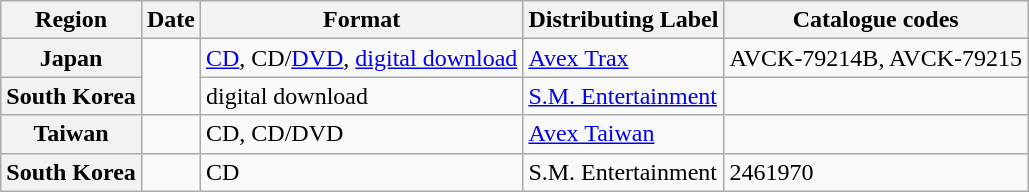<table class="wikitable plainrowheaders">
<tr>
<th>Region</th>
<th>Date</th>
<th>Format</th>
<th>Distributing Label</th>
<th>Catalogue codes</th>
</tr>
<tr>
<th scope="row">Japan</th>
<td rowspan=2></td>
<td><a href='#'>CD</a>, CD/<a href='#'>DVD</a>, <a href='#'>digital download</a></td>
<td><a href='#'>Avex Trax</a></td>
<td>AVCK-79214B, AVCK-79215</td>
</tr>
<tr>
<th scope="row">South Korea</th>
<td>digital download</td>
<td><a href='#'>S.M. Entertainment</a></td>
<td></td>
</tr>
<tr>
<th scope="row">Taiwan</th>
<td></td>
<td>CD, CD/DVD</td>
<td><a href='#'>Avex Taiwan</a></td>
<td></td>
</tr>
<tr>
<th scope="row">South Korea</th>
<td></td>
<td>CD</td>
<td>S.M. Entertainment</td>
<td>2461970</td>
</tr>
</table>
